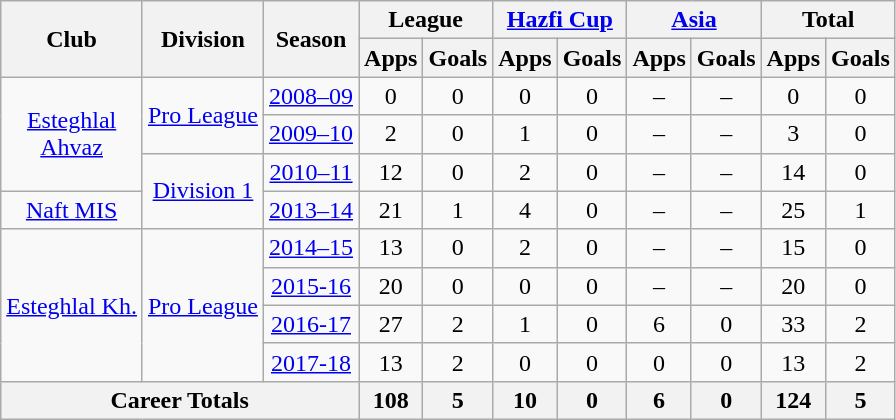<table class="wikitable" style="text-align: center;">
<tr>
<th rowspan="2">Club</th>
<th rowspan="2">Division</th>
<th rowspan="2">Season</th>
<th colspan="2">League</th>
<th colspan="2"><a href='#'>Hazfi Cup</a></th>
<th colspan="2"><a href='#'>Asia</a></th>
<th colspan="2">Total</th>
</tr>
<tr>
<th>Apps</th>
<th>Goals</th>
<th>Apps</th>
<th>Goals</th>
<th>Apps</th>
<th>Goals</th>
<th>Apps</th>
<th>Goals</th>
</tr>
<tr>
<td rowspan="3"><a href='#'>Esteghlal<br>Ahvaz</a></td>
<td rowspan="2"><a href='#'>Pro League</a></td>
<td><a href='#'>2008–09</a></td>
<td>0</td>
<td>0</td>
<td>0</td>
<td>0</td>
<td>–</td>
<td>–</td>
<td>0</td>
<td>0</td>
</tr>
<tr>
<td><a href='#'>2009–10</a></td>
<td>2</td>
<td>0</td>
<td>1</td>
<td>0</td>
<td>–</td>
<td>–</td>
<td>3</td>
<td>0</td>
</tr>
<tr>
<td rowspan="2"><a href='#'>Division 1</a></td>
<td><a href='#'>2010–11</a></td>
<td>12</td>
<td>0</td>
<td>2</td>
<td>0</td>
<td>–</td>
<td>–</td>
<td>14</td>
<td>0</td>
</tr>
<tr>
<td><a href='#'>Naft MIS</a></td>
<td><a href='#'>2013–14</a></td>
<td>21</td>
<td>1</td>
<td>4</td>
<td>0</td>
<td>–</td>
<td>–</td>
<td>25</td>
<td>1</td>
</tr>
<tr>
<td rowspan="4"><a href='#'>Esteghlal Kh.</a></td>
<td rowspan="4"><a href='#'>Pro League</a></td>
<td><a href='#'>2014–15</a></td>
<td>13</td>
<td>0</td>
<td>2</td>
<td>0</td>
<td>–</td>
<td>–</td>
<td>15</td>
<td>0</td>
</tr>
<tr>
<td><a href='#'>2015-16</a></td>
<td>20</td>
<td>0</td>
<td>0</td>
<td>0</td>
<td>–</td>
<td>–</td>
<td>20</td>
<td>0</td>
</tr>
<tr>
<td><a href='#'>2016-17</a></td>
<td>27</td>
<td>2</td>
<td>1</td>
<td>0</td>
<td>6</td>
<td>0</td>
<td>33</td>
<td>2</td>
</tr>
<tr>
<td><a href='#'>2017-18</a></td>
<td>13</td>
<td>2</td>
<td>0</td>
<td>0</td>
<td>0</td>
<td>0</td>
<td>13</td>
<td>2</td>
</tr>
<tr>
<th colspan="3">Career Totals</th>
<th>108</th>
<th>5</th>
<th>10</th>
<th>0</th>
<th>6</th>
<th>0</th>
<th>124</th>
<th>5</th>
</tr>
</table>
